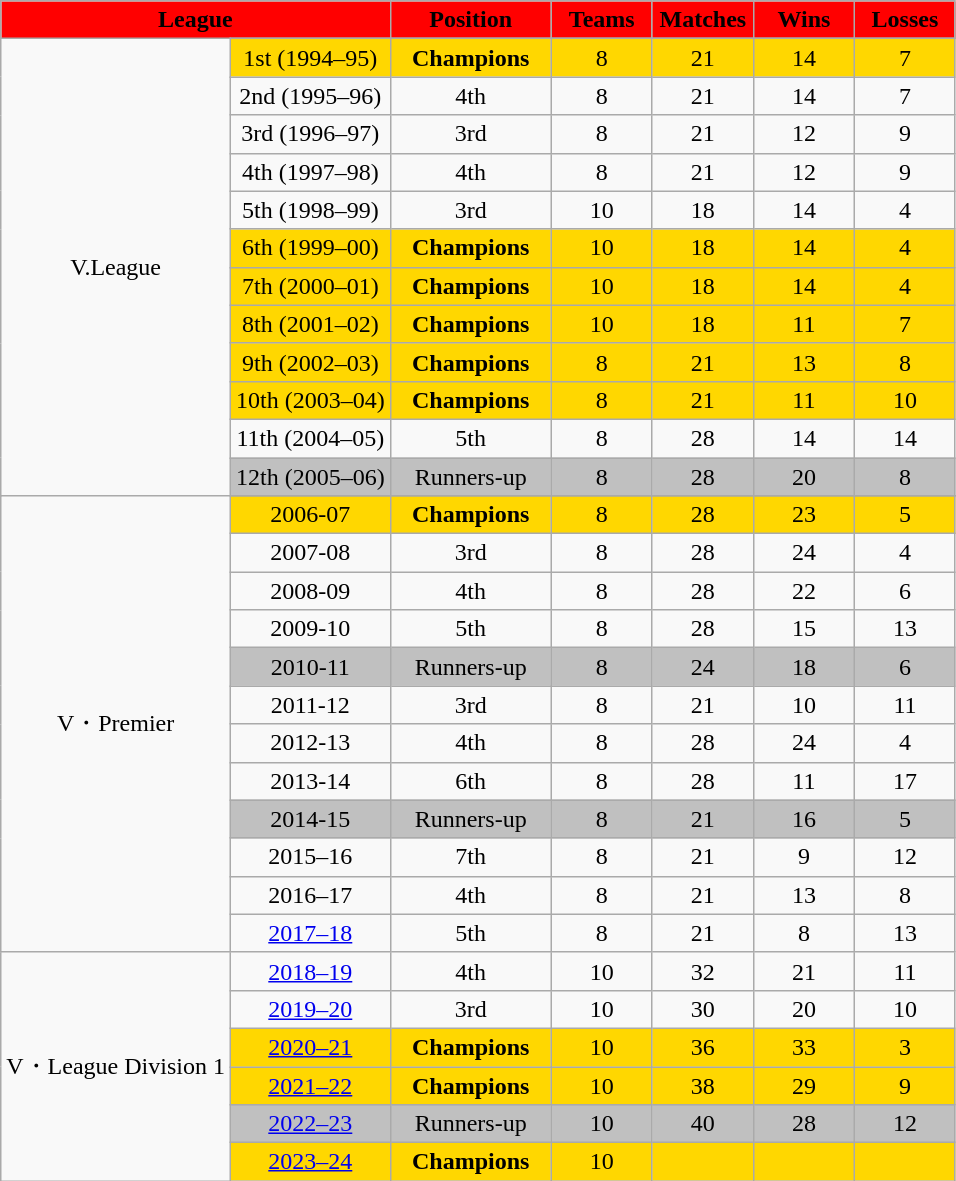<table class="wikitable" style="text-align:center" border="1">
<tr>
<th width=200 colspan=2 style="background: red;">League</th>
<th width=100 style="background: red;">Position</th>
<th width=60 style="background: red;">Teams</th>
<th width=60 style="background: red;">Matches</th>
<th width=60 style="background: red;">Wins</th>
<th width=60 style="background: red;">Losses</th>
</tr>
<tr>
<td rowspan=13>V.League</td>
</tr>
<tr bgcolor=gold>
<td>1st (1994–95)</td>
<td><strong>Champions</strong></td>
<td>8</td>
<td>21</td>
<td>14</td>
<td>7</td>
</tr>
<tr>
<td>2nd (1995–96)</td>
<td>4th</td>
<td>8</td>
<td>21</td>
<td>14</td>
<td>7</td>
</tr>
<tr>
<td>3rd (1996–97)</td>
<td>3rd</td>
<td>8</td>
<td>21</td>
<td>12</td>
<td>9</td>
</tr>
<tr>
<td>4th (1997–98)</td>
<td>4th</td>
<td>8</td>
<td>21</td>
<td>12</td>
<td>9</td>
</tr>
<tr>
<td>5th (1998–99)</td>
<td>3rd</td>
<td>10</td>
<td>18</td>
<td>14</td>
<td>4</td>
</tr>
<tr bgcolor=gold>
<td>6th (1999–00)</td>
<td><strong>Champions</strong></td>
<td>10</td>
<td>18</td>
<td>14</td>
<td>4</td>
</tr>
<tr bgcolor=gold>
<td>7th (2000–01)</td>
<td><strong>Champions</strong></td>
<td>10</td>
<td>18</td>
<td>14</td>
<td>4</td>
</tr>
<tr bgcolor=gold>
<td>8th (2001–02)</td>
<td><strong>Champions</strong></td>
<td>10</td>
<td>18</td>
<td>11</td>
<td>7</td>
</tr>
<tr bgcolor=gold>
<td>9th (2002–03)</td>
<td><strong>Champions</strong></td>
<td>8</td>
<td>21</td>
<td>13</td>
<td>8</td>
</tr>
<tr bgcolor=gold>
<td>10th (2003–04)</td>
<td><strong>Champions</strong></td>
<td>8</td>
<td>21</td>
<td>11</td>
<td>10</td>
</tr>
<tr>
<td>11th (2004–05)</td>
<td>5th</td>
<td>8</td>
<td>28</td>
<td>14</td>
<td>14</td>
</tr>
<tr bgcolor=silver>
<td>12th (2005–06)</td>
<td>Runners-up</td>
<td>8</td>
<td>28</td>
<td>20</td>
<td>8</td>
</tr>
<tr>
<td rowspan=13>V・Premier</td>
</tr>
<tr bgcolor=gold>
<td>2006-07</td>
<td><strong>Champions</strong></td>
<td>8</td>
<td>28</td>
<td>23</td>
<td>5</td>
</tr>
<tr>
<td>2007-08</td>
<td>3rd</td>
<td>8</td>
<td>28</td>
<td>24</td>
<td>4</td>
</tr>
<tr>
<td>2008-09</td>
<td>4th</td>
<td>8</td>
<td>28</td>
<td>22</td>
<td>6</td>
</tr>
<tr>
<td>2009-10</td>
<td>5th</td>
<td>8</td>
<td>28</td>
<td>15</td>
<td>13</td>
</tr>
<tr bgcolor=silver>
<td>2010-11</td>
<td>Runners-up</td>
<td>8</td>
<td>24</td>
<td>18</td>
<td>6</td>
</tr>
<tr>
<td>2011-12</td>
<td>3rd</td>
<td>8</td>
<td>21</td>
<td>10</td>
<td>11</td>
</tr>
<tr>
<td>2012-13</td>
<td>4th</td>
<td>8</td>
<td>28</td>
<td>24</td>
<td>4</td>
</tr>
<tr>
<td>2013-14</td>
<td>6th</td>
<td>8</td>
<td>28</td>
<td>11</td>
<td>17</td>
</tr>
<tr bgcolor=silver>
<td>2014-15</td>
<td>Runners-up</td>
<td>8</td>
<td>21</td>
<td>16</td>
<td>5</td>
</tr>
<tr>
<td>2015–16</td>
<td>7th</td>
<td>8</td>
<td>21</td>
<td>9</td>
<td>12</td>
</tr>
<tr>
<td>2016–17</td>
<td>4th</td>
<td>8</td>
<td>21</td>
<td>13</td>
<td>8</td>
</tr>
<tr>
<td><a href='#'>2017–18</a></td>
<td>5th</td>
<td>8</td>
<td>21</td>
<td>8</td>
<td>13</td>
</tr>
<tr>
<td rowspan=6>V・League Division 1</td>
<td><a href='#'>2018–19</a></td>
<td>4th</td>
<td>10</td>
<td>32</td>
<td>21</td>
<td>11</td>
</tr>
<tr>
<td><a href='#'>2019–20</a></td>
<td>3rd</td>
<td>10</td>
<td>30</td>
<td>20</td>
<td>10</td>
</tr>
<tr bgcolor=gold>
<td><a href='#'>2020–21</a></td>
<td><strong>Champions</strong></td>
<td>10</td>
<td>36</td>
<td>33</td>
<td>3</td>
</tr>
<tr bgcolor=gold>
<td><a href='#'>2021–22</a></td>
<td><strong>Champions</strong></td>
<td>10</td>
<td>38</td>
<td>29</td>
<td>9</td>
</tr>
<tr bgcolor=silver>
<td><a href='#'>2022–23</a></td>
<td>Runners-up</td>
<td>10</td>
<td>40</td>
<td>28</td>
<td>12</td>
</tr>
<tr bgcolor=gold>
<td><a href='#'>2023–24</a></td>
<td><strong>Champions</strong></td>
<td>10</td>
<td></td>
<td></td>
<td></td>
</tr>
</table>
